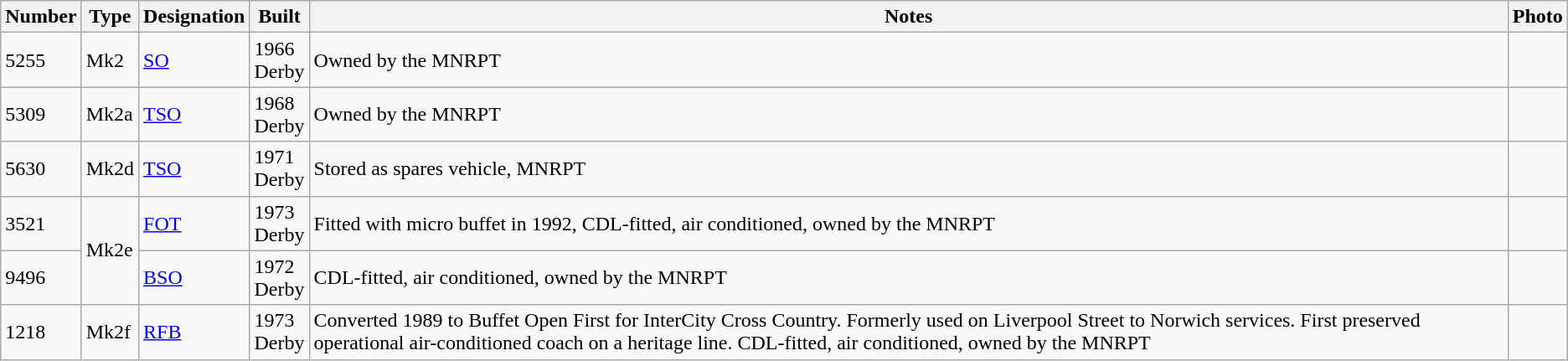<table class="wikitable">
<tr>
<th>Number</th>
<th>Type</th>
<th>Designation</th>
<th>Built</th>
<th>Notes</th>
<th>Photo</th>
</tr>
<tr>
<td>5255</td>
<td rowspan="1">Mk2</td>
<td><a href='#'>SO</a></td>
<td>1966<br>Derby</td>
<td>Owned by the MNRPT</td>
<td></td>
</tr>
<tr>
<td>5309</td>
<td>Mk2a</td>
<td><a href='#'>TSO</a></td>
<td>1968<br>Derby</td>
<td>Owned by the MNRPT</td>
<td></td>
</tr>
<tr>
<td>5630</td>
<td rowspan="1">Mk2d</td>
<td><a href='#'>TSO</a></td>
<td>1971<br>Derby</td>
<td>Stored as spares vehicle, MNRPT</td>
<td></td>
</tr>
<tr>
<td>3521</td>
<td rowspan="2">Mk2e</td>
<td><a href='#'>FOT</a></td>
<td>1973<br>Derby</td>
<td>Fitted with micro buffet in 1992, CDL-fitted, air conditioned, owned by the MNRPT</td>
<td></td>
</tr>
<tr>
<td>9496</td>
<td><a href='#'>BSO</a></td>
<td>1972<br>Derby</td>
<td>CDL-fitted, air conditioned, owned by the MNRPT</td>
<td></td>
</tr>
<tr>
<td>1218</td>
<td>Mk2f</td>
<td><a href='#'>RFB</a></td>
<td>1973<br>Derby</td>
<td>Converted 1989 to Buffet Open First for InterCity Cross Country. Formerly used on Liverpool Street to Norwich services. First preserved operational air-conditioned coach on a heritage line. CDL-fitted, air conditioned, owned by the MNRPT</td>
<td></td>
</tr>
</table>
